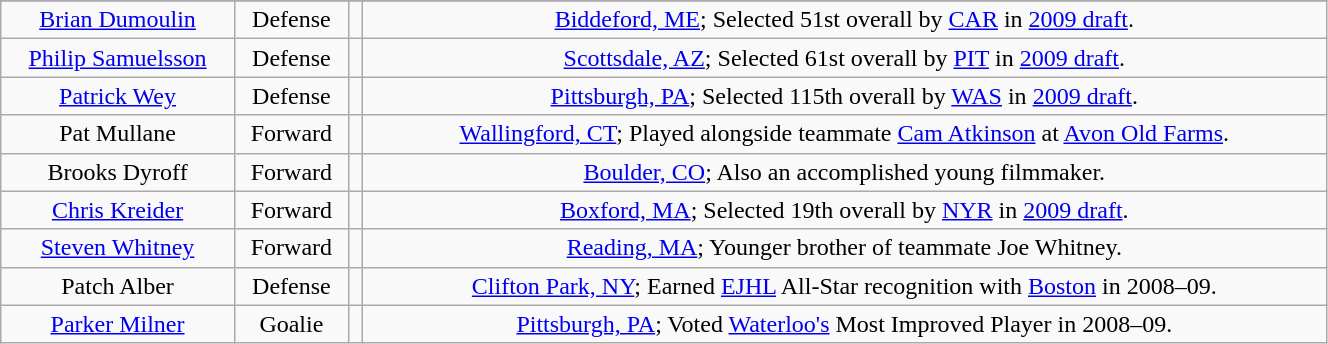<table class="wikitable" width="70%">
<tr align="center">
</tr>
<tr align="center" bgcolor="">
<td><a href='#'>Brian Dumoulin</a></td>
<td>Defense</td>
<td></td>
<td><a href='#'>Biddeford, ME</a>; Selected 51st overall by <a href='#'>CAR</a> in <a href='#'>2009 draft</a>.</td>
</tr>
<tr align="center" bgcolor="">
<td><a href='#'>Philip Samuelsson</a></td>
<td>Defense</td>
<td></td>
<td><a href='#'>Scottsdale, AZ</a>; Selected 61st overall by <a href='#'>PIT</a> in <a href='#'>2009 draft</a>.</td>
</tr>
<tr align="center" bgcolor="">
<td><a href='#'>Patrick Wey</a></td>
<td>Defense</td>
<td></td>
<td><a href='#'>Pittsburgh, PA</a>; Selected 115th overall by <a href='#'>WAS</a> in <a href='#'>2009 draft</a>.</td>
</tr>
<tr align="center" bgcolor="">
<td>Pat Mullane</td>
<td>Forward</td>
<td></td>
<td><a href='#'>Wallingford, CT</a>; Played alongside teammate <a href='#'>Cam Atkinson</a> at <a href='#'>Avon Old Farms</a>.</td>
</tr>
<tr align="center" bgcolor="">
<td>Brooks Dyroff</td>
<td>Forward</td>
<td></td>
<td><a href='#'>Boulder, CO</a>; Also an accomplished young filmmaker.</td>
</tr>
<tr align="center" bgcolor="">
<td><a href='#'>Chris Kreider</a></td>
<td>Forward</td>
<td></td>
<td><a href='#'>Boxford, MA</a>; Selected 19th overall by <a href='#'>NYR</a> in <a href='#'>2009 draft</a>.</td>
</tr>
<tr align="center" bgcolor="">
<td><a href='#'>Steven Whitney</a></td>
<td>Forward</td>
<td></td>
<td><a href='#'>Reading, MA</a>; Younger brother of teammate Joe Whitney.</td>
</tr>
<tr align="center" bgcolor="">
<td>Patch Alber</td>
<td>Defense</td>
<td></td>
<td><a href='#'>Clifton Park, NY</a>; Earned <a href='#'>EJHL</a> All-Star recognition with <a href='#'>Boston</a> in 2008–09.</td>
</tr>
<tr align="center" bgcolor="">
<td><a href='#'>Parker Milner</a></td>
<td>Goalie</td>
<td></td>
<td><a href='#'>Pittsburgh, PA</a>; Voted <a href='#'>Waterloo's</a> Most Improved Player in 2008–09.</td>
</tr>
</table>
